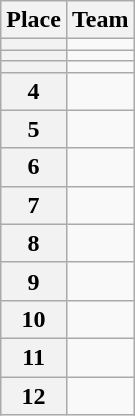<table class="wikitable">
<tr>
<th>Place</th>
<th>Team</th>
</tr>
<tr>
<th></th>
<td></td>
</tr>
<tr>
<th></th>
<td></td>
</tr>
<tr>
<th></th>
<td></td>
</tr>
<tr>
<th>4</th>
<td></td>
</tr>
<tr>
<th>5</th>
<td></td>
</tr>
<tr>
<th>6</th>
<td></td>
</tr>
<tr>
<th>7</th>
<td></td>
</tr>
<tr>
<th>8</th>
<td></td>
</tr>
<tr>
<th>9</th>
<td></td>
</tr>
<tr>
<th>10</th>
<td></td>
</tr>
<tr>
<th>11</th>
<td></td>
</tr>
<tr>
<th>12</th>
<td></td>
</tr>
</table>
